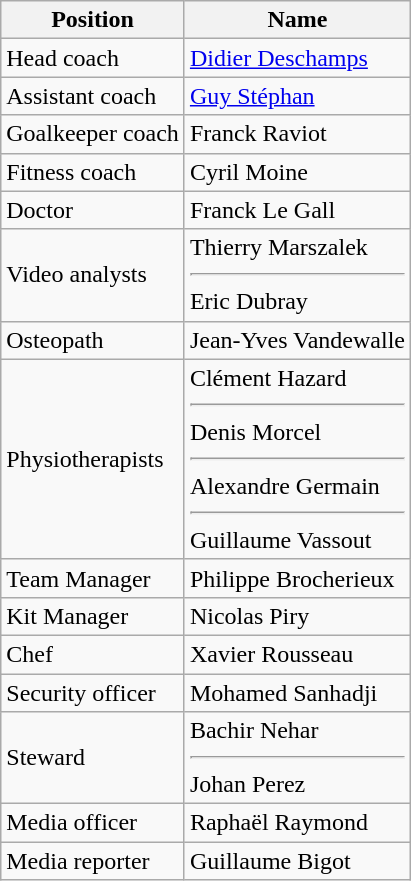<table class="wikitable">
<tr>
<th>Position</th>
<th>Name</th>
</tr>
<tr>
<td>Head coach</td>
<td> <a href='#'>Didier Deschamps</a></td>
</tr>
<tr>
<td>Assistant coach</td>
<td> <a href='#'>Guy Stéphan</a></td>
</tr>
<tr>
<td>Goalkeeper coach</td>
<td> Franck Raviot</td>
</tr>
<tr>
<td>Fitness coach</td>
<td> Cyril Moine</td>
</tr>
<tr>
<td>Doctor</td>
<td> Franck Le Gall</td>
</tr>
<tr>
<td>Video analysts</td>
<td> Thierry Marszalek<hr> Eric Dubray</td>
</tr>
<tr>
<td>Osteopath</td>
<td> Jean-Yves Vandewalle</td>
</tr>
<tr>
<td>Physiotherapists</td>
<td> Clément Hazard<hr> Denis Morcel<hr> Alexandre Germain<hr> Guillaume Vassout</td>
</tr>
<tr>
<td>Team Manager</td>
<td> Philippe Brocherieux</td>
</tr>
<tr>
<td>Kit Manager</td>
<td> Nicolas Piry</td>
</tr>
<tr>
<td>Chef</td>
<td> Xavier Rousseau</td>
</tr>
<tr>
<td>Security officer</td>
<td> Mohamed Sanhadji</td>
</tr>
<tr>
<td>Steward</td>
<td> Bachir Nehar<hr> Johan Perez</td>
</tr>
<tr>
<td>Media officer</td>
<td> Raphaël Raymond</td>
</tr>
<tr>
<td>Media reporter</td>
<td> Guillaume Bigot</td>
</tr>
</table>
